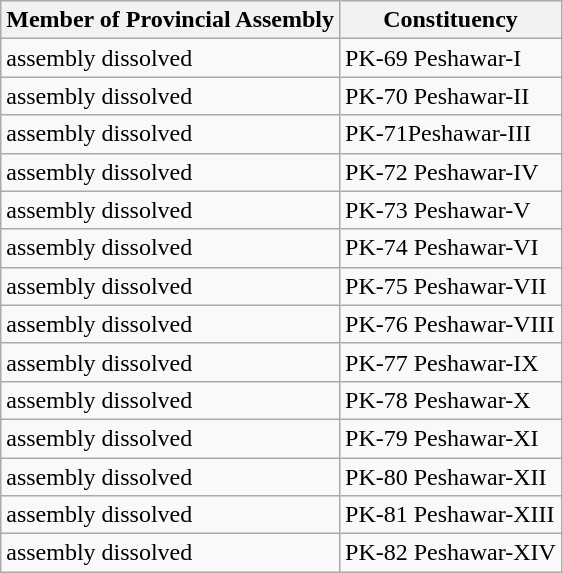<table class="wikitable sortable">
<tr>
<th>Member of Provincial Assembly</th>
<th>Constituency</th>
</tr>
<tr>
<td>assembly dissolved</td>
<td>PK-69 Peshawar-I</td>
</tr>
<tr>
<td>assembly dissolved</td>
<td>PK-70 Peshawar-II</td>
</tr>
<tr>
<td>assembly dissolved</td>
<td>PK-71Peshawar-III</td>
</tr>
<tr>
<td>assembly dissolved</td>
<td>PK-72 Peshawar-IV</td>
</tr>
<tr>
<td>assembly dissolved</td>
<td>PK-73 Peshawar-V</td>
</tr>
<tr>
<td>assembly dissolved</td>
<td>PK-74 Peshawar-VI</td>
</tr>
<tr>
<td>assembly dissolved</td>
<td>PK-75 Peshawar-VII</td>
</tr>
<tr>
<td>assembly dissolved</td>
<td>PK-76 Peshawar-VIII</td>
</tr>
<tr>
<td>assembly dissolved</td>
<td>PK-77 Peshawar-IX</td>
</tr>
<tr>
<td>assembly dissolved</td>
<td>PK-78 Peshawar-X</td>
</tr>
<tr>
<td>assembly dissolved</td>
<td>PK-79 Peshawar-XI</td>
</tr>
<tr>
<td>assembly dissolved</td>
<td>PK-80 Peshawar-XII</td>
</tr>
<tr>
<td>assembly dissolved</td>
<td>PK-81 Peshawar-XIII</td>
</tr>
<tr>
<td>assembly dissolved</td>
<td>PK-82 Peshawar-XIV</td>
</tr>
</table>
